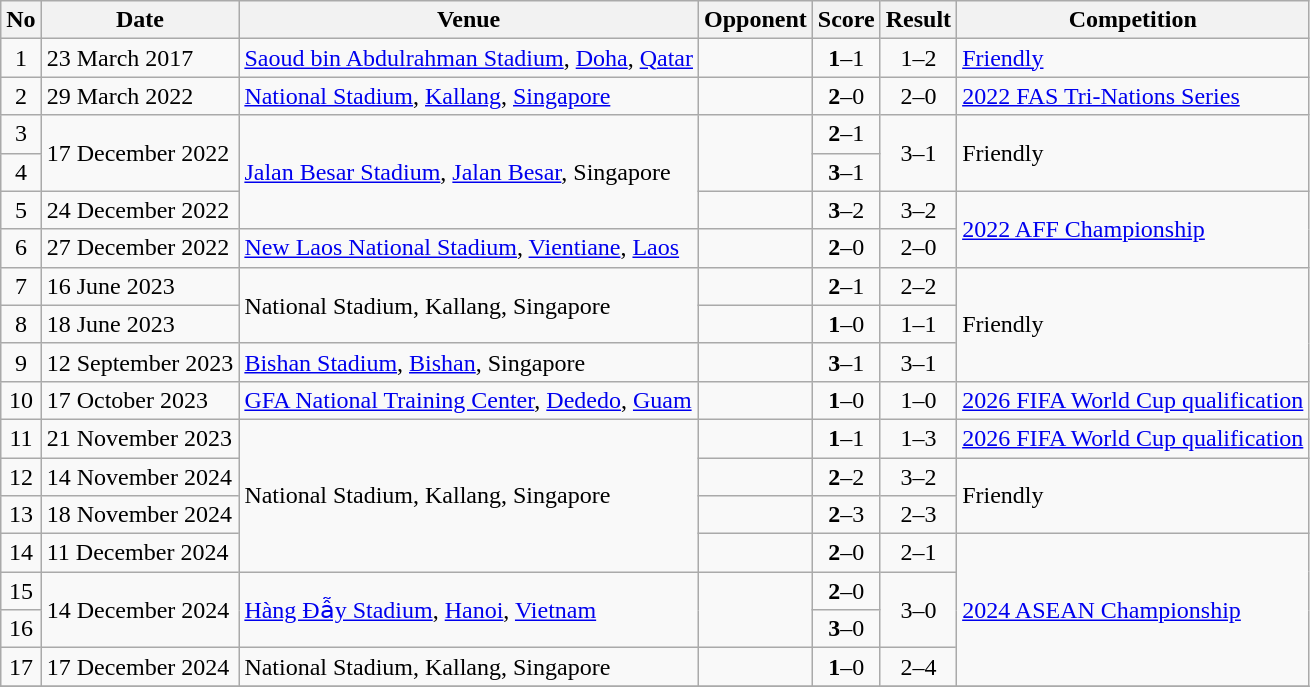<table class="wikitable">
<tr>
<th>No</th>
<th>Date</th>
<th>Venue</th>
<th>Opponent</th>
<th>Score</th>
<th>Result</th>
<th>Competition</th>
</tr>
<tr>
<td align=center>1</td>
<td>23 March 2017</td>
<td><a href='#'>Saoud bin Abdulrahman Stadium</a>, <a href='#'>Doha</a>, <a href='#'>Qatar</a></td>
<td></td>
<td align=center><strong>1</strong>–1</td>
<td align=center>1–2</td>
<td><a href='#'>Friendly</a></td>
</tr>
<tr>
<td align=center>2</td>
<td>29 March 2022</td>
<td><a href='#'>National Stadium</a>, <a href='#'>Kallang</a>, <a href='#'>Singapore</a></td>
<td></td>
<td align=center><strong>2</strong>–0</td>
<td align=center>2–0</td>
<td><a href='#'>2022 FAS Tri-Nations Series</a></td>
</tr>
<tr>
<td align=center>3</td>
<td rowspan=2>17 December 2022</td>
<td rowspan=3><a href='#'>Jalan Besar Stadium</a>, <a href='#'>Jalan Besar</a>, Singapore</td>
<td rowspan=2></td>
<td align=center><strong>2</strong>–1</td>
<td rowspan=2 align=center>3–1</td>
<td rowspan=2>Friendly</td>
</tr>
<tr>
<td align=center>4</td>
<td align=center><strong>3</strong>–1</td>
</tr>
<tr>
<td align=center>5</td>
<td>24 December 2022</td>
<td></td>
<td align=center><strong>3</strong>–2</td>
<td align=center>3–2</td>
<td rowspan=2><a href='#'>2022 AFF Championship</a></td>
</tr>
<tr>
<td align=center>6</td>
<td>27 December 2022</td>
<td><a href='#'>New Laos National Stadium</a>, <a href='#'>Vientiane</a>, <a href='#'>Laos</a></td>
<td></td>
<td align=center><strong>2</strong>–0</td>
<td align=center>2–0</td>
</tr>
<tr>
<td align=center>7</td>
<td>16 June 2023</td>
<td rowspan=2>National Stadium, Kallang, Singapore</td>
<td></td>
<td align=center><strong>2</strong>–1</td>
<td align=center>2–2</td>
<td rowspan=3>Friendly</td>
</tr>
<tr>
<td align=center>8</td>
<td>18 June 2023</td>
<td></td>
<td align=center><strong>1</strong>–0</td>
<td align=center>1–1</td>
</tr>
<tr>
<td align=center>9</td>
<td>12 September 2023</td>
<td><a href='#'>Bishan Stadium</a>, <a href='#'>Bishan</a>, Singapore</td>
<td></td>
<td align=center><strong>3</strong>–1</td>
<td align=center>3–1</td>
</tr>
<tr>
<td align=center>10</td>
<td>17 October 2023</td>
<td><a href='#'>GFA National Training Center</a>, <a href='#'>Dededo</a>, <a href='#'>Guam</a></td>
<td></td>
<td align=center><strong>1</strong>–0</td>
<td align=center>1–0</td>
<td><a href='#'>2026 FIFA World Cup qualification</a></td>
</tr>
<tr>
<td align=center>11</td>
<td>21 November 2023</td>
<td rowspan=4>National Stadium, Kallang, Singapore</td>
<td></td>
<td align=center><strong>1</strong>–1</td>
<td align=center>1–3</td>
<td><a href='#'>2026 FIFA World Cup qualification</a></td>
</tr>
<tr>
<td align=center>12</td>
<td>14 November 2024</td>
<td></td>
<td align=center><strong>2</strong>–2</td>
<td align=center>3–2</td>
<td rowspan=2>Friendly</td>
</tr>
<tr>
<td align=center>13</td>
<td>18 November 2024</td>
<td></td>
<td align=center><strong>2</strong>–3</td>
<td align=center>2–3</td>
</tr>
<tr>
<td align=center>14</td>
<td>11 December 2024</td>
<td></td>
<td align=center><strong>2</strong>–0</td>
<td align=center>2–1</td>
<td rowspan=4><a href='#'>2024 ASEAN Championship</a></td>
</tr>
<tr>
<td align=center>15</td>
<td rowspan=2>14 December 2024</td>
<td rowspan=2><a href='#'>Hàng Đẫy Stadium</a>, <a href='#'>Hanoi</a>, <a href='#'>Vietnam</a></td>
<td rowspan=2></td>
<td align=center><strong>2</strong>–0</td>
<td rowspan=2 align=center>3–0</td>
</tr>
<tr>
<td align=center>16</td>
<td align=center><strong>3</strong>–0</td>
</tr>
<tr>
<td align=center>17</td>
<td>17 December 2024</td>
<td>National Stadium, Kallang, Singapore</td>
<td></td>
<td align=center><strong>1</strong>–0</td>
<td align=center>2–4</td>
</tr>
<tr>
</tr>
</table>
